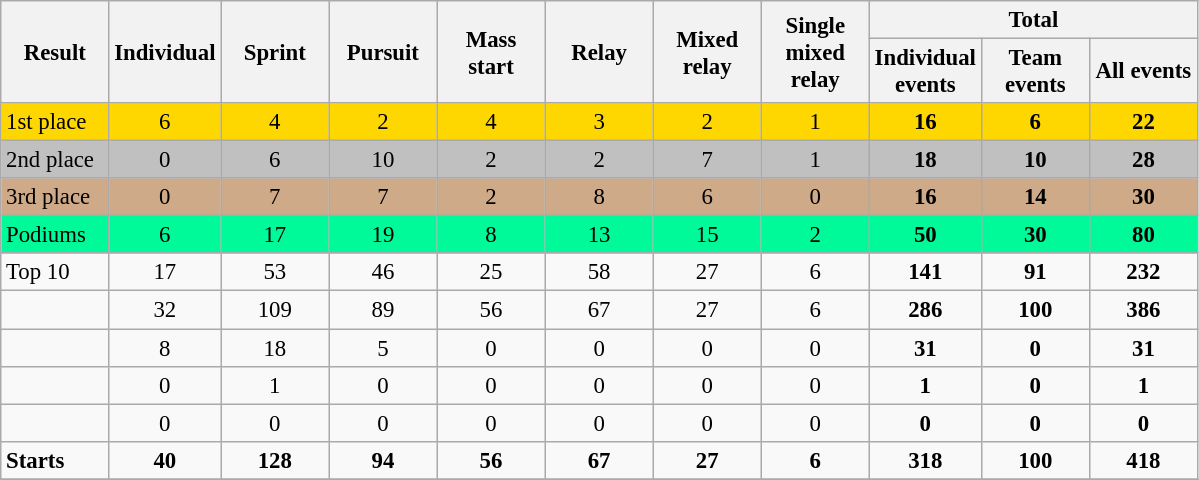<table class="wikitable" style="text-align: center; font-size:95%; ">
<tr>
<th style="width:65px;" rowspan="2">Result</th>
<th style="width:65px;" rowspan="2">Individual</th>
<th style="width:65px;" rowspan="2">Sprint</th>
<th style="width:65px;" rowspan="2">Pursuit</th>
<th style="width:65px;" rowspan="2">Mass start</th>
<th style="width:65px;" rowspan="2">Relay</th>
<th style="width:65px;" rowspan="2">Mixed<br>relay</th>
<th style="width:65px;" rowspan="2">Single<br>mixed<br>relay</th>
<th style="width:65px;" colspan="3">Total</th>
</tr>
<tr>
<th style="width:65px;">Individual events</th>
<th style="width:65px;">Team events</th>
<th style="width:65px;">All events</th>
</tr>
<tr style="background:gold;">
<td align=left>1st place</td>
<td>6</td>
<td>4</td>
<td>2</td>
<td>4</td>
<td>3</td>
<td>2</td>
<td>1</td>
<td><strong>16</strong></td>
<td><strong>6</strong></td>
<td><strong>22</strong></td>
</tr>
<tr style="background:silver;">
<td align=left>2nd place</td>
<td>0</td>
<td>6</td>
<td>10</td>
<td>2</td>
<td>2</td>
<td>7</td>
<td>1</td>
<td><strong>18</strong></td>
<td><strong>10</strong></td>
<td><strong>28</strong></td>
</tr>
<tr style="background:#cfaa88;">
<td align=left>3rd place</td>
<td>0</td>
<td>7</td>
<td>7</td>
<td>2</td>
<td>8</td>
<td>6</td>
<td>0</td>
<td><strong>16</strong></td>
<td><strong>14</strong></td>
<td><strong>30</strong></td>
</tr>
<tr style="background:#00FA9A;">
<td align=left>Podiums</td>
<td>6</td>
<td>17</td>
<td>19</td>
<td>8</td>
<td>13</td>
<td>15</td>
<td>2</td>
<td><strong>50</strong></td>
<td><strong>30</strong></td>
<td><strong>80</strong></td>
</tr>
<tr>
<td align=left>Top 10</td>
<td>17</td>
<td>53</td>
<td>46</td>
<td>25</td>
<td>58</td>
<td>27</td>
<td>6</td>
<td><strong>141</strong></td>
<td><strong>91</strong></td>
<td><strong>232</strong></td>
</tr>
<tr>
<td align=left></td>
<td>32</td>
<td>109</td>
<td>89</td>
<td>56</td>
<td>67</td>
<td>27</td>
<td>6</td>
<td><strong>286</strong></td>
<td><strong>100</strong></td>
<td><strong>386</strong></td>
</tr>
<tr>
<td align=left></td>
<td>8</td>
<td>18</td>
<td>5</td>
<td>0</td>
<td>0</td>
<td>0</td>
<td>0</td>
<td><strong>31</strong></td>
<td><strong>0</strong></td>
<td><strong>31</strong></td>
</tr>
<tr>
<td align=left></td>
<td>0</td>
<td>1</td>
<td>0</td>
<td>0</td>
<td>0</td>
<td>0</td>
<td>0</td>
<td><strong>1</strong></td>
<td><strong>0</strong></td>
<td><strong>1</strong></td>
</tr>
<tr>
<td align=left></td>
<td>0</td>
<td>0</td>
<td>0</td>
<td>0</td>
<td>0</td>
<td>0</td>
<td>0</td>
<td><strong>0</strong></td>
<td><strong>0</strong></td>
<td><strong>0</strong></td>
</tr>
<tr>
<td align=left><strong>Starts</strong></td>
<td><strong>40</strong></td>
<td><strong>128</strong></td>
<td><strong>94</strong></td>
<td><strong>56</strong></td>
<td><strong>67</strong></td>
<td><strong>27</strong></td>
<td><strong>6</strong></td>
<td><strong>318</strong></td>
<td><strong>100</strong></td>
<td><strong>418</strong></td>
</tr>
<tr>
</tr>
</table>
